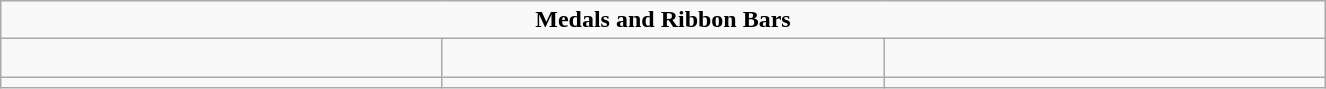<table align="center" class="wikitable" style="margin:1em auto; width:70%;">
<tr>
<td colspan=4 align="center"><strong>Medals and Ribbon Bars</strong></td>
</tr>
<tr>
<td width=33% valign=top align=center><br></td>
<td width=33% valign=top align=center><br></td>
<td width=33% valign=top align=center><br></td>
</tr>
<tr>
<td></td>
<td></td>
<td></td>
</tr>
</table>
